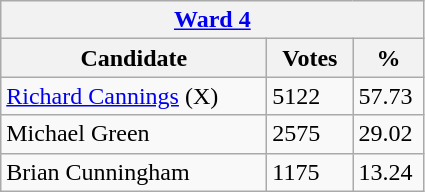<table class="wikitable">
<tr>
<th colspan="3"><a href='#'>Ward 4</a></th>
</tr>
<tr>
<th style="width: 170px">Candidate</th>
<th style="width: 50px">Votes</th>
<th style="width: 40px">%</th>
</tr>
<tr>
<td><a href='#'>Richard Cannings</a> (X)</td>
<td>5122</td>
<td>57.73</td>
</tr>
<tr>
<td>Michael Green</td>
<td>2575</td>
<td>29.02</td>
</tr>
<tr>
<td>Brian Cunningham</td>
<td>1175</td>
<td>13.24</td>
</tr>
</table>
